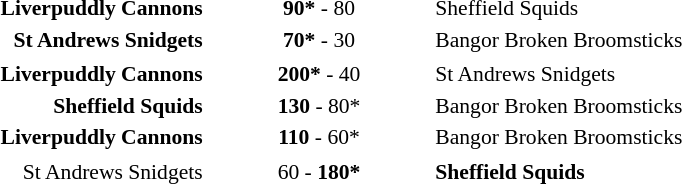<table width="100%" cellspacing="1">
<tr>
<th width="20%"></th>
<th width="12%"></th>
<th width="20%"></th>
<th></th>
</tr>
<tr style="font-size:90%">
<td align="right"><strong>Liverpuddly Cannons</strong></td>
<td align="center"><strong>90*</strong> - 80</td>
<td>Sheffield Squids</td>
</tr>
<tr>
</tr>
<tr style="font-size:90%">
<td align="right"><strong>St Andrews Snidgets</strong></td>
<td align="center"><strong>70*</strong> - 30</td>
<td>Bangor Broken Broomsticks</td>
</tr>
<tr>
<td></td>
</tr>
<tr style="font-size:90%">
<td align="right"><strong>Liverpuddly Cannons</strong></td>
<td align="center"><strong>200*</strong> - 40</td>
<td>St Andrews Snidgets</td>
</tr>
<tr>
</tr>
<tr style="font-size:90%">
<td align="right"><strong>Sheffield Squids</strong></td>
<td align="center"><strong>130</strong> - 80*</td>
<td>Bangor Broken Broomsticks</td>
</tr>
<tr>
</tr>
<tr style="font-size:90%">
<td align="right"><strong>Liverpuddly Cannons</strong></td>
<td align="center"><strong>110</strong> - 60*</td>
<td>Bangor Broken Broomsticks</td>
</tr>
<tr>
<td></td>
</tr>
<tr style="font-size:90%">
<td align="right">St Andrews Snidgets</td>
<td align="center">60 - <strong>180*</strong></td>
<td><strong>Sheffield Squids</strong></td>
</tr>
</table>
